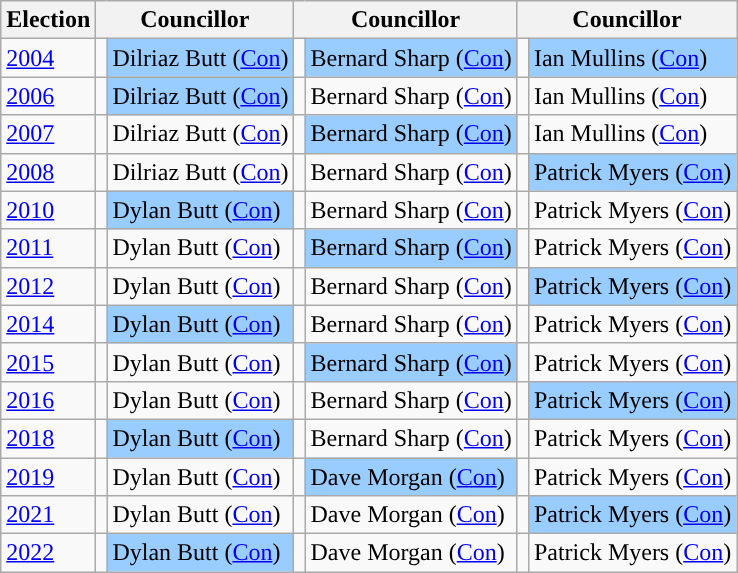<table class="wikitable">
<tr>
<th>Election</th>
<th colspan="2">Councillor</th>
<th colspan="2">Councillor</th>
<th colspan="2">Councillor</th>
</tr>
<tr>
<td><a href='#'>2004</a></td>
<td style="background-color: "></td>
<td bgcolor="#99CCFF">Dilriaz Butt (<a href='#'>Con</a>)</td>
<td style="background-color: "></td>
<td bgcolor="#99CCFF">Bernard Sharp (<a href='#'>Con</a>)</td>
<td style="background-color: "></td>
<td bgcolor="#99CCFF">Ian Mullins (<a href='#'>Con</a>)</td>
</tr>
<tr>
<td><a href='#'>2006</a></td>
<td style="background-color: "></td>
<td bgcolor="#99CCFF">Dilriaz Butt (<a href='#'>Con</a>)</td>
<td style="background-color: "></td>
<td>Bernard Sharp (<a href='#'>Con</a>)</td>
<td style="background-color: "></td>
<td>Ian Mullins (<a href='#'>Con</a>)</td>
</tr>
<tr>
<td><a href='#'>2007</a></td>
<td style="background-color: "></td>
<td>Dilriaz Butt (<a href='#'>Con</a>)</td>
<td style="background-color: "></td>
<td bgcolor="#99CCFF">Bernard Sharp (<a href='#'>Con</a>)</td>
<td style="background-color: "></td>
<td>Ian Mullins (<a href='#'>Con</a>)</td>
</tr>
<tr>
<td><a href='#'>2008</a></td>
<td style="background-color: "></td>
<td>Dilriaz Butt (<a href='#'>Con</a>)</td>
<td style="background-color: "></td>
<td>Bernard Sharp (<a href='#'>Con</a>)</td>
<td style="background-color: "></td>
<td bgcolor="#99CCFF">Patrick Myers (<a href='#'>Con</a>)</td>
</tr>
<tr>
<td><a href='#'>2010</a></td>
<td style="background-color: "></td>
<td bgcolor="#99CCFF">Dylan Butt (<a href='#'>Con</a>)</td>
<td style="background-color: "></td>
<td>Bernard Sharp (<a href='#'>Con</a>)</td>
<td style="background-color: "></td>
<td>Patrick Myers (<a href='#'>Con</a>)</td>
</tr>
<tr>
<td><a href='#'>2011</a></td>
<td style="background-color: "></td>
<td>Dylan Butt (<a href='#'>Con</a>)</td>
<td style="background-color: "></td>
<td bgcolor="#99CCFF">Bernard Sharp (<a href='#'>Con</a>)</td>
<td style="background-color: "></td>
<td>Patrick Myers (<a href='#'>Con</a>)</td>
</tr>
<tr>
<td><a href='#'>2012</a></td>
<td style="background-color: "></td>
<td>Dylan Butt (<a href='#'>Con</a>)</td>
<td style="background-color: "></td>
<td>Bernard Sharp (<a href='#'>Con</a>)</td>
<td style="background-color: "></td>
<td bgcolor="#99CCFF">Patrick Myers (<a href='#'>Con</a>)</td>
</tr>
<tr>
<td><a href='#'>2014</a></td>
<td style="background-color: "></td>
<td bgcolor="#99CCFF">Dylan Butt (<a href='#'>Con</a>)</td>
<td style="background-color: "></td>
<td>Bernard Sharp (<a href='#'>Con</a>)</td>
<td style="background-color: "></td>
<td>Patrick Myers (<a href='#'>Con</a>)</td>
</tr>
<tr>
<td><a href='#'>2015</a></td>
<td style="background-color: "></td>
<td>Dylan Butt (<a href='#'>Con</a>)</td>
<td style="background-color: "></td>
<td bgcolor="#99CCFF">Bernard Sharp (<a href='#'>Con</a>)</td>
<td style="background-color: "></td>
<td>Patrick Myers (<a href='#'>Con</a>)</td>
</tr>
<tr>
<td><a href='#'>2016</a></td>
<td style="background-color: "></td>
<td>Dylan Butt (<a href='#'>Con</a>)</td>
<td style="background-color: "></td>
<td>Bernard Sharp (<a href='#'>Con</a>)</td>
<td style="background-color: "></td>
<td bgcolor="#99CCFF">Patrick Myers (<a href='#'>Con</a>)</td>
</tr>
<tr>
<td><a href='#'>2018</a></td>
<td style="background-color: "></td>
<td bgcolor="#99CCFF">Dylan Butt (<a href='#'>Con</a>)</td>
<td style="background-color: "></td>
<td>Bernard Sharp (<a href='#'>Con</a>)</td>
<td style="background-color: "></td>
<td>Patrick Myers (<a href='#'>Con</a>)</td>
</tr>
<tr>
<td><a href='#'>2019</a></td>
<td style="background-color: "></td>
<td>Dylan Butt (<a href='#'>Con</a>)</td>
<td style="background-color: "></td>
<td bgcolor="#99CCFF">Dave Morgan (<a href='#'>Con</a>)</td>
<td style="background-color: "></td>
<td>Patrick Myers (<a href='#'>Con</a>)</td>
</tr>
<tr>
<td><a href='#'>2021</a></td>
<td style="background-color: "></td>
<td>Dylan Butt (<a href='#'>Con</a>)</td>
<td style="background-color: "></td>
<td>Dave Morgan (<a href='#'>Con</a>)</td>
<td style="background-color: "></td>
<td bgcolor="#99CCFF">Patrick Myers (<a href='#'>Con</a>)</td>
</tr>
<tr>
<td><a href='#'>2022</a></td>
<td style="background-color: "></td>
<td bgcolor="#99CCFF">Dylan Butt (<a href='#'>Con</a>)</td>
<td style="background-color: "></td>
<td>Dave Morgan (<a href='#'>Con</a>)</td>
<td style="background-color: "></td>
<td>Patrick Myers (<a href='#'>Con</a>)</td>
</tr>
</table>
